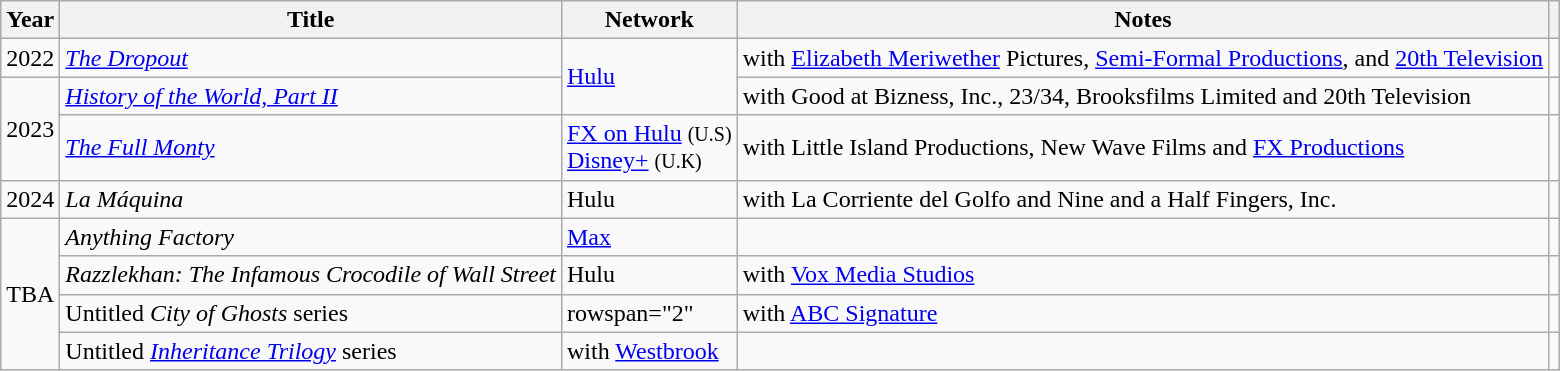<table class="wikitable sortable">
<tr>
<th>Year</th>
<th>Title</th>
<th>Network</th>
<th class="unsortable">Notes</th>
<th class="unsortable"></th>
</tr>
<tr>
<td>2022</td>
<td><em><a href='#'>The Dropout</a></em></td>
<td rowspan="2"><a href='#'>Hulu</a></td>
<td>with <a href='#'>Elizabeth Meriwether</a> Pictures, <a href='#'>Semi-Formal Productions</a>, and <a href='#'>20th Television</a></td>
<td></td>
</tr>
<tr>
<td rowspan="2">2023</td>
<td><em><a href='#'>History of the World, Part II</a></em></td>
<td>with Good at Bizness, Inc., 23/34, Brooksfilms Limited and 20th Television</td>
<td></td>
</tr>
<tr>
<td><em><a href='#'>The Full Monty</a></em></td>
<td><a href='#'>FX on Hulu</a> <small>(U.S)</small> <br><a href='#'>Disney+</a> <small>(U.K)</small></td>
<td>with Little Island Productions, New Wave Films and <a href='#'>FX Productions</a></td>
<td></td>
</tr>
<tr>
<td>2024</td>
<td><em>La Máquina</em></td>
<td>Hulu</td>
<td>with La Corriente del Golfo and Nine and a Half Fingers, Inc.</td>
<td></td>
</tr>
<tr>
<td rowspan="4">TBA</td>
<td><em>Anything Factory</em></td>
<td><a href='#'>Max</a></td>
<td></td>
<td></td>
</tr>
<tr>
<td><em>Razzlekhan: The Infamous Crocodile of Wall Street</em></td>
<td>Hulu</td>
<td>with <a href='#'>Vox Media Studios</a></td>
<td></td>
</tr>
<tr>
<td>Untitled <em>City of Ghosts</em> series</td>
<td>rowspan="2" </td>
<td>with <a href='#'>ABC Signature</a></td>
<td></td>
</tr>
<tr>
<td>Untitled <em><a href='#'>Inheritance Trilogy</a></em> series</td>
<td>with <a href='#'>Westbrook</a></td>
<td></td>
</tr>
</table>
